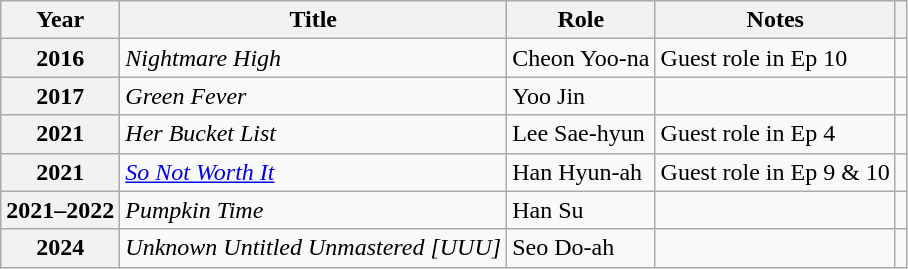<table class="wikitable plainrowheaders sortable">
<tr>
<th scope="col">Year</th>
<th scope="col">Title</th>
<th scope="col">Role</th>
<th scope="col">Notes</th>
<th scope="col" class="unsortable"></th>
</tr>
<tr>
<th scope="row">2016</th>
<td><em>Nightmare High</em></td>
<td>Cheon Yoo-na</td>
<td>Guest role in Ep 10</td>
<td style="text-align:center"></td>
</tr>
<tr>
<th scope="row">2017</th>
<td><em>Green Fever</em></td>
<td>Yoo Jin</td>
<td></td>
<td style="text-align:center"></td>
</tr>
<tr>
<th scope="row">2021</th>
<td><em>Her Bucket List</em></td>
<td>Lee Sae-hyun</td>
<td>Guest role in Ep 4</td>
<td style="text-align:center"></td>
</tr>
<tr>
<th scope="row">2021</th>
<td><em><a href='#'>So Not Worth It</a></em></td>
<td>Han Hyun-ah</td>
<td>Guest role in Ep 9 & 10</td>
<td style="text-align:center"></td>
</tr>
<tr>
<th scope="row">2021–2022</th>
<td><em>Pumpkin Time</em></td>
<td>Han Su</td>
<td></td>
<td style="text-align:center"></td>
</tr>
<tr>
<th scope="row">2024</th>
<td><em>Unknown Untitled Unmastered [UUU]</em></td>
<td>Seo Do-ah</td>
<td></td>
<td style="text-align:center"></td>
</tr>
</table>
